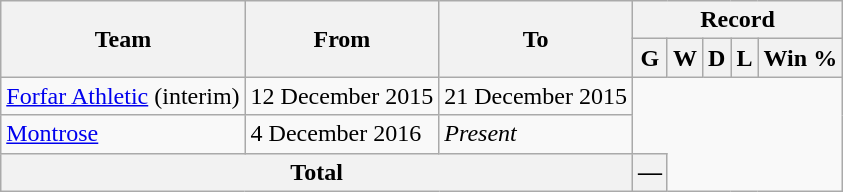<table class="wikitable" style="text-align: center">
<tr>
<th rowspan="2">Team</th>
<th rowspan="2">From</th>
<th rowspan="2">To</th>
<th colspan="5">Record</th>
</tr>
<tr>
<th>G</th>
<th>W</th>
<th>D</th>
<th>L</th>
<th>Win %</th>
</tr>
<tr>
<td align=left><a href='#'>Forfar Athletic</a> (interim)</td>
<td align=left>12 December 2015</td>
<td align=left>21 December 2015<br></td>
</tr>
<tr>
<td align=left><a href='#'>Montrose</a></td>
<td align=left>4 December 2016</td>
<td align=left><em>Present</em><br></td>
</tr>
<tr>
<th colspan=3>Total<br></th>
<th>—</th>
</tr>
</table>
